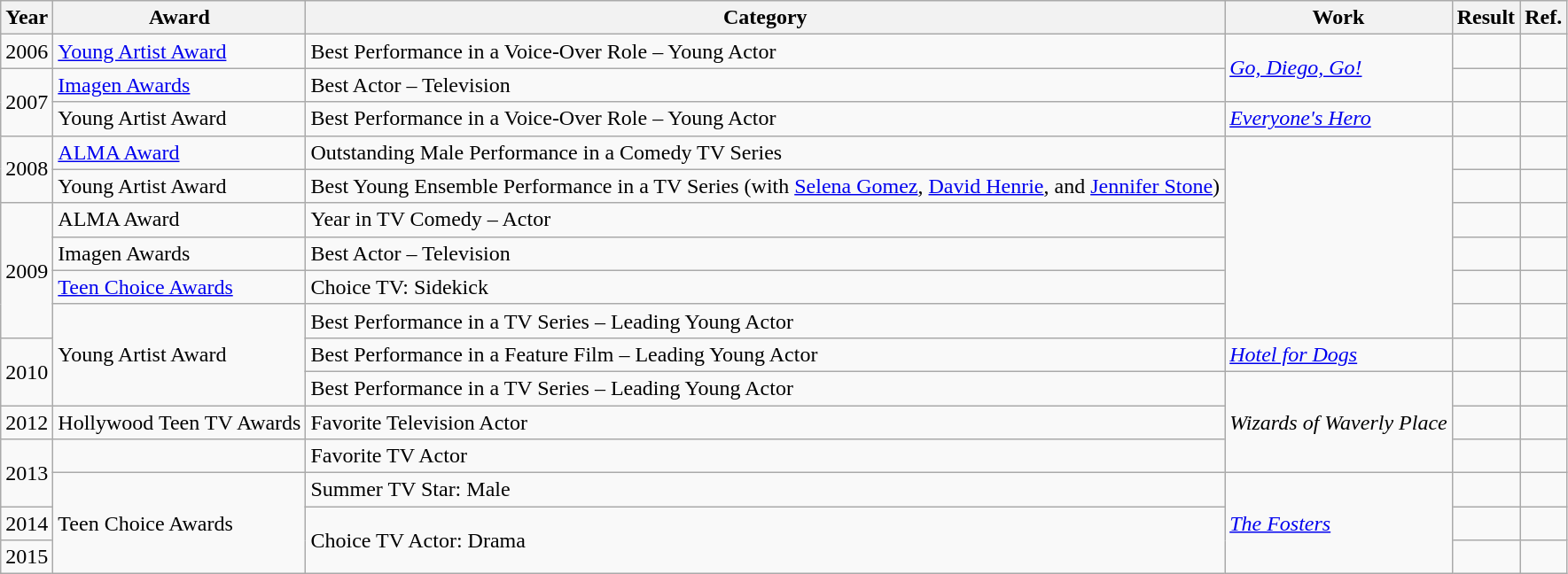<table class="wikitable">
<tr>
<th>Year</th>
<th>Award</th>
<th>Category</th>
<th>Work</th>
<th>Result</th>
<th>Ref.</th>
</tr>
<tr>
<td>2006</td>
<td><a href='#'>Young Artist Award</a></td>
<td>Best Performance in a Voice-Over Role – Young Actor</td>
<td rowspan="2"><em><a href='#'>Go, Diego, Go!</a></em></td>
<td></td>
<td></td>
</tr>
<tr>
<td rowspan="2">2007</td>
<td><a href='#'>Imagen Awards</a></td>
<td>Best Actor – Television</td>
<td></td>
<td></td>
</tr>
<tr>
<td>Young Artist Award</td>
<td>Best Performance in a Voice-Over Role – Young Actor</td>
<td><em><a href='#'>Everyone's Hero</a></em></td>
<td></td>
<td></td>
</tr>
<tr>
<td rowspan="2">2008</td>
<td><a href='#'>ALMA Award</a></td>
<td>Outstanding Male Performance in a Comedy TV Series</td>
<td rowspan="6"></td>
<td></td>
<td></td>
</tr>
<tr>
<td>Young Artist Award</td>
<td>Best Young Ensemble Performance in a TV Series (with <a href='#'>Selena Gomez</a>, <a href='#'>David Henrie</a>, and <a href='#'>Jennifer Stone</a>)</td>
<td></td>
<td></td>
</tr>
<tr>
<td rowspan="4">2009</td>
<td>ALMA Award</td>
<td>Year in TV Comedy – Actor</td>
<td></td>
<td></td>
</tr>
<tr>
<td>Imagen Awards</td>
<td>Best Actor – Television</td>
<td></td>
<td></td>
</tr>
<tr>
<td><a href='#'>Teen Choice Awards</a></td>
<td>Choice TV: Sidekick</td>
<td></td>
<td></td>
</tr>
<tr>
<td rowspan="3">Young Artist Award</td>
<td>Best Performance in a TV Series – Leading Young Actor</td>
<td></td>
<td></td>
</tr>
<tr>
<td rowspan="2">2010</td>
<td>Best Performance in a Feature Film – Leading Young Actor</td>
<td><em><a href='#'>Hotel for Dogs</a></em></td>
<td></td>
<td></td>
</tr>
<tr>
<td>Best Performance in a TV Series – Leading Young Actor</td>
<td rowspan="3"><em>Wizards of Waverly Place</em></td>
<td></td>
<td></td>
</tr>
<tr>
<td>2012</td>
<td>Hollywood Teen TV Awards</td>
<td>Favorite Television Actor</td>
<td></td>
<td></td>
</tr>
<tr>
<td rowspan="2">2013</td>
<td></td>
<td>Favorite TV Actor</td>
<td></td>
<td></td>
</tr>
<tr>
<td rowspan="3">Teen Choice Awards</td>
<td>Summer TV Star: Male</td>
<td rowspan="3"><em><a href='#'>The Fosters</a></em></td>
<td></td>
<td></td>
</tr>
<tr>
<td>2014</td>
<td rowspan="2">Choice TV Actor: Drama</td>
<td></td>
<td></td>
</tr>
<tr>
<td>2015</td>
<td></td>
<td></td>
</tr>
</table>
